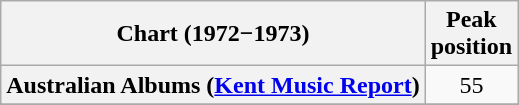<table class="wikitable sortable plainrowheaders" style="text-align:center">
<tr>
<th scope="col">Chart (1972−1973)</th>
<th scope="col">Peak<br>position</th>
</tr>
<tr>
<th scope="row">Australian Albums (<a href='#'>Kent Music Report</a>)</th>
<td align="center">55</td>
</tr>
<tr>
</tr>
<tr>
</tr>
</table>
